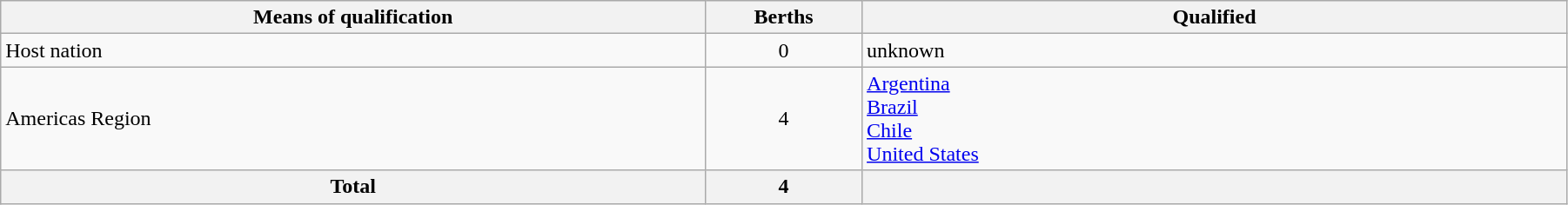<table class="wikitable" style="width:95%;">
<tr>
<th width=45%>Means of qualification</th>
<th width=10%>Berths</th>
<th width=45%>Qualified</th>
</tr>
<tr>
<td>Host nation</td>
<td align=center>0</td>
<td>unknown</td>
</tr>
<tr>
<td>Americas Region</td>
<td align=center>4</td>
<td> <a href='#'>Argentina</a><br> <a href='#'>Brazil</a><br> <a href='#'>Chile</a><br> <a href='#'>United States</a></td>
</tr>
<tr>
<th>Total</th>
<th>4</th>
<th></th>
</tr>
</table>
